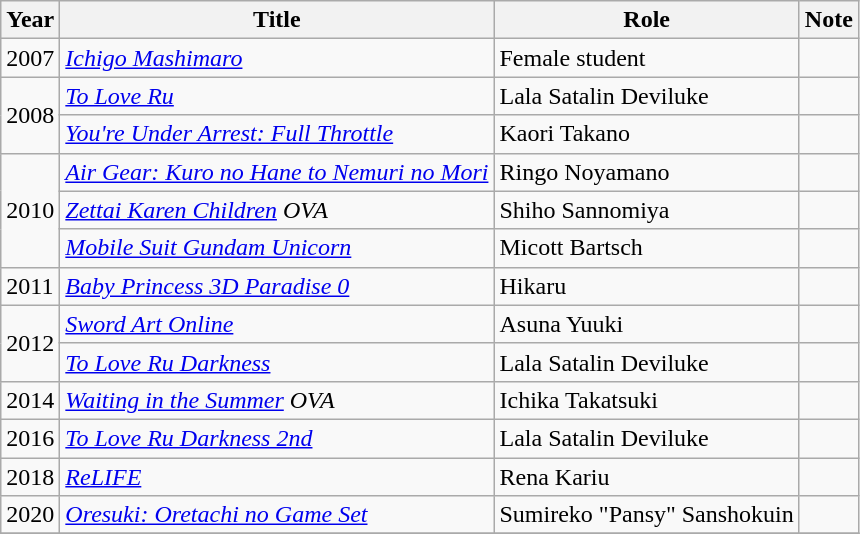<table class="wikitable">
<tr>
<th>Year</th>
<th>Title</th>
<th>Role</th>
<th>Note</th>
</tr>
<tr>
<td>2007</td>
<td><em><a href='#'>Ichigo Mashimaro</a></em></td>
<td>Female student</td>
<td></td>
</tr>
<tr>
<td rowspan="2">2008</td>
<td><em><a href='#'>To Love Ru</a></em></td>
<td>Lala Satalin Deviluke</td>
<td></td>
</tr>
<tr>
<td><em><a href='#'>You're Under Arrest: Full Throttle</a></em></td>
<td>Kaori Takano</td>
<td></td>
</tr>
<tr>
<td rowspan="3">2010</td>
<td><em><a href='#'>Air Gear: Kuro no Hane to Nemuri no Mori</a></em></td>
<td>Ringo Noyamano</td>
<td></td>
</tr>
<tr>
<td><em><a href='#'>Zettai Karen Children</a> OVA</em></td>
<td>Shiho Sannomiya</td>
<td></td>
</tr>
<tr>
<td><em><a href='#'>Mobile Suit Gundam Unicorn</a></em></td>
<td>Micott Bartsch</td>
<td></td>
</tr>
<tr>
<td>2011</td>
<td><em><a href='#'>Baby Princess 3D Paradise 0</a></em></td>
<td>Hikaru</td>
<td></td>
</tr>
<tr>
<td rowspan="2">2012</td>
<td><em><a href='#'>Sword Art Online</a></em></td>
<td>Asuna Yuuki</td>
<td></td>
</tr>
<tr>
<td><em><a href='#'>To Love Ru Darkness</a></em></td>
<td>Lala Satalin Deviluke</td>
<td></td>
</tr>
<tr>
<td>2014</td>
<td><em><a href='#'>Waiting in the Summer</a> OVA</em></td>
<td>Ichika Takatsuki</td>
<td></td>
</tr>
<tr>
<td>2016</td>
<td><em><a href='#'>To Love Ru Darkness 2nd</a></em></td>
<td>Lala Satalin Deviluke</td>
<td></td>
</tr>
<tr>
<td>2018</td>
<td><em><a href='#'>ReLIFE</a></em></td>
<td>Rena Kariu</td>
<td></td>
</tr>
<tr>
<td>2020</td>
<td><em><a href='#'>Oresuki: Oretachi no Game Set</a></em></td>
<td>Sumireko "Pansy" Sanshokuin</td>
<td></td>
</tr>
<tr>
</tr>
</table>
